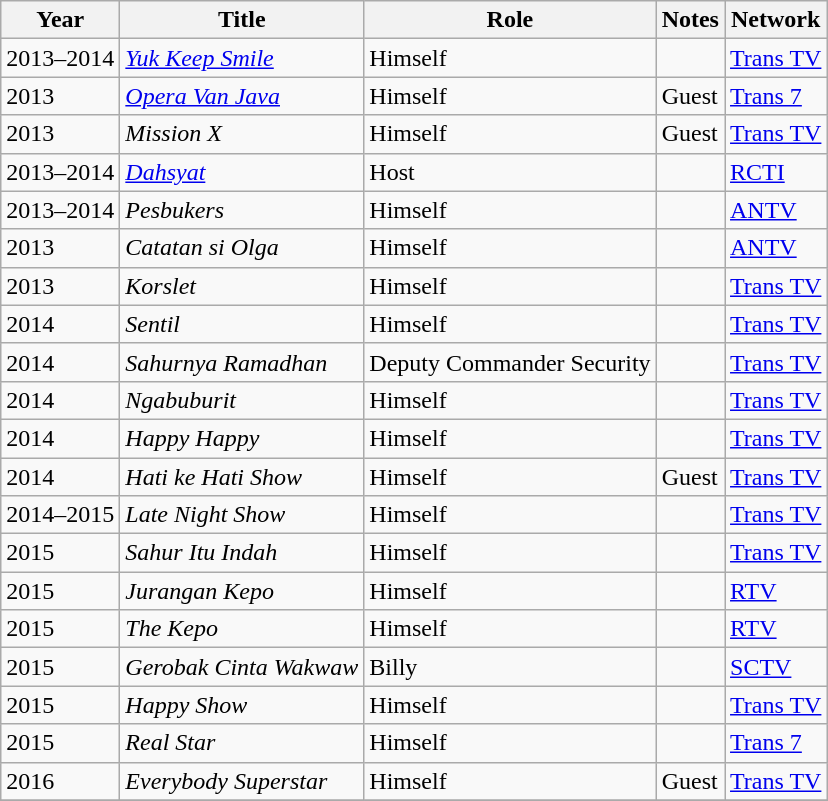<table class="wikitable">
<tr>
<th>Year</th>
<th>Title</th>
<th>Role</th>
<th>Notes</th>
<th>Network</th>
</tr>
<tr>
<td>2013–2014</td>
<td><em><a href='#'>Yuk Keep Smile</a></em></td>
<td>Himself</td>
<td></td>
<td><a href='#'>Trans TV</a></td>
</tr>
<tr>
<td>2013</td>
<td><em><a href='#'>Opera Van Java</a></em></td>
<td>Himself</td>
<td>Guest</td>
<td><a href='#'>Trans 7</a></td>
</tr>
<tr>
<td>2013</td>
<td><em>Mission X</em></td>
<td>Himself</td>
<td>Guest</td>
<td><a href='#'>Trans TV</a></td>
</tr>
<tr>
<td>2013–2014</td>
<td><em><a href='#'>Dahsyat</a></em></td>
<td>Host</td>
<td></td>
<td><a href='#'>RCTI</a></td>
</tr>
<tr>
<td>2013–2014</td>
<td><em>Pesbukers</em></td>
<td>Himself</td>
<td></td>
<td><a href='#'>ANTV</a></td>
</tr>
<tr>
<td>2013</td>
<td><em>Catatan si Olga</em></td>
<td>Himself</td>
<td></td>
<td><a href='#'>ANTV</a></td>
</tr>
<tr>
<td>2013</td>
<td><em>Korslet</em></td>
<td>Himself</td>
<td></td>
<td><a href='#'>Trans TV</a></td>
</tr>
<tr>
<td>2014</td>
<td><em>Sentil</em></td>
<td>Himself</td>
<td></td>
<td><a href='#'>Trans TV</a></td>
</tr>
<tr>
<td>2014</td>
<td><em>Sahurnya Ramadhan</em></td>
<td>Deputy Commander Security</td>
<td></td>
<td><a href='#'>Trans TV</a></td>
</tr>
<tr>
<td>2014</td>
<td><em>Ngabuburit</em></td>
<td>Himself</td>
<td></td>
<td><a href='#'>Trans TV</a></td>
</tr>
<tr>
<td>2014</td>
<td><em>Happy Happy</em></td>
<td>Himself</td>
<td></td>
<td><a href='#'>Trans TV</a></td>
</tr>
<tr>
<td>2014</td>
<td><em>Hati ke Hati Show</em></td>
<td>Himself</td>
<td>Guest</td>
<td><a href='#'>Trans TV</a></td>
</tr>
<tr>
<td>2014–2015</td>
<td><em>Late Night Show</em></td>
<td>Himself</td>
<td></td>
<td><a href='#'>Trans TV</a></td>
</tr>
<tr>
<td>2015</td>
<td><em>Sahur Itu Indah</em></td>
<td>Himself</td>
<td></td>
<td><a href='#'>Trans TV</a></td>
</tr>
<tr>
<td>2015</td>
<td><em>Jurangan Kepo</em></td>
<td>Himself</td>
<td></td>
<td><a href='#'>RTV</a></td>
</tr>
<tr>
<td>2015</td>
<td><em>The Kepo</em></td>
<td>Himself</td>
<td></td>
<td><a href='#'>RTV</a></td>
</tr>
<tr>
<td>2015</td>
<td><em>Gerobak Cinta Wakwaw</em></td>
<td>Billy</td>
<td></td>
<td><a href='#'>SCTV</a></td>
</tr>
<tr>
<td>2015</td>
<td><em>Happy Show</em></td>
<td>Himself</td>
<td></td>
<td><a href='#'>Trans TV</a></td>
</tr>
<tr>
<td>2015</td>
<td><em>Real Star</em></td>
<td>Himself</td>
<td></td>
<td><a href='#'>Trans 7</a></td>
</tr>
<tr>
<td>2016</td>
<td><em>Everybody Superstar</em></td>
<td>Himself</td>
<td>Guest</td>
<td><a href='#'>Trans TV</a></td>
</tr>
<tr>
</tr>
</table>
